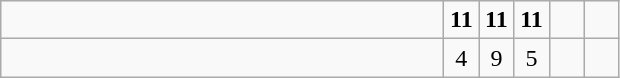<table class="wikitable">
<tr>
<td style="width:18em"></td>
<td align=center style="width:1em"><strong>11</strong></td>
<td align=center style="width:1em"><strong>11</strong></td>
<td align=center style="width:1em"><strong>11</strong></td>
<td align=center style="width:1em"></td>
<td align=center style="width:1em"></td>
</tr>
<tr>
<td style="width:18em"></td>
<td align=center style="width:1em">4</td>
<td align=center style="width:1em">9</td>
<td align=center style="width:1em">5</td>
<td align=center style="width:1em"></td>
<td align=center style="width:1em"></td>
</tr>
</table>
